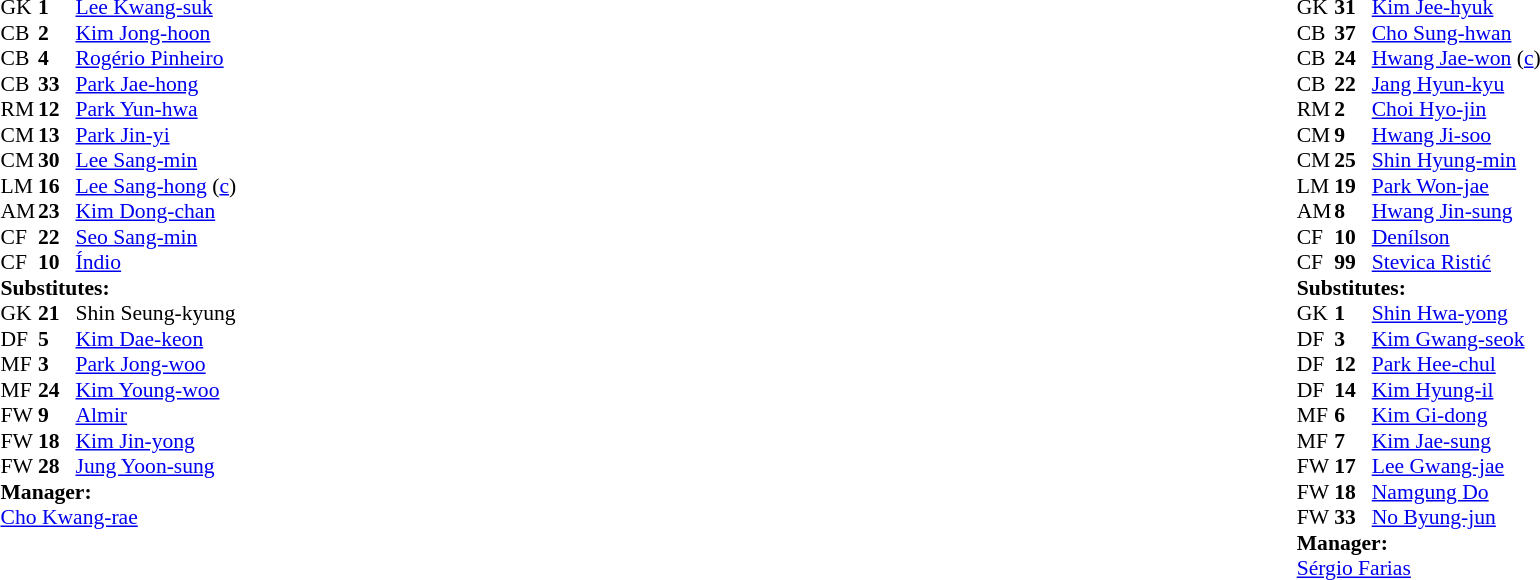<table width="100%">
<tr>
<td valign="top" width="50%"><br><table style="font-size: 90%" cellspacing="0" cellpadding="0">
<tr>
<td colspan="4"></td>
</tr>
<tr>
<th width="25"></th>
<th width="25"></th>
</tr>
<tr>
<td>GK</td>
<td><strong>1</strong></td>
<td> <a href='#'>Lee Kwang-suk</a></td>
</tr>
<tr>
<td>CB</td>
<td><strong>2</strong></td>
<td> <a href='#'>Kim Jong-hoon</a></td>
<td></td>
</tr>
<tr>
<td>CB</td>
<td><strong>4</strong></td>
<td> <a href='#'>Rogério Pinheiro</a></td>
<td></td>
<td></td>
</tr>
<tr>
<td>CB</td>
<td><strong>33</strong></td>
<td> <a href='#'>Park Jae-hong</a></td>
</tr>
<tr>
<td>RM</td>
<td><strong>12</strong></td>
<td> <a href='#'>Park Yun-hwa</a></td>
<td></td>
<td></td>
</tr>
<tr>
<td>CM</td>
<td><strong>13</strong></td>
<td> <a href='#'>Park Jin-yi</a></td>
</tr>
<tr>
<td>CM</td>
<td><strong>30</strong></td>
<td> <a href='#'>Lee Sang-min</a></td>
<td></td>
<td></td>
</tr>
<tr>
<td>LM</td>
<td><strong>16</strong></td>
<td> <a href='#'>Lee Sang-hong</a> (<a href='#'>c</a>)</td>
</tr>
<tr>
<td>AM</td>
<td><strong>23</strong></td>
<td> <a href='#'>Kim Dong-chan</a></td>
</tr>
<tr>
<td>CF</td>
<td><strong>22</strong></td>
<td> <a href='#'>Seo Sang-min</a></td>
</tr>
<tr>
<td>CF</td>
<td><strong>10</strong></td>
<td> <a href='#'>Índio</a></td>
</tr>
<tr>
<td colspan=4><strong>Substitutes:</strong></td>
</tr>
<tr>
<td>GK</td>
<td><strong>21</strong></td>
<td> Shin Seung-kyung</td>
</tr>
<tr>
<td>DF</td>
<td><strong>5</strong></td>
<td> <a href='#'>Kim Dae-keon</a></td>
</tr>
<tr>
<td>MF</td>
<td><strong>3</strong></td>
<td> <a href='#'>Park Jong-woo</a></td>
</tr>
<tr>
<td>MF</td>
<td><strong>24</strong></td>
<td> <a href='#'>Kim Young-woo</a></td>
<td></td>
<td></td>
</tr>
<tr>
<td>FW</td>
<td><strong>9</strong></td>
<td> <a href='#'>Almir</a></td>
</tr>
<tr>
<td>FW</td>
<td><strong>18</strong></td>
<td> <a href='#'>Kim Jin-yong</a></td>
<td></td>
<td></td>
</tr>
<tr>
<td>FW</td>
<td><strong>28</strong></td>
<td> <a href='#'>Jung Yoon-sung</a></td>
<td></td>
<td></td>
</tr>
<tr>
<td></td>
</tr>
<tr>
<td></td>
</tr>
<tr>
<td colspan=4><strong>Manager:</strong></td>
</tr>
<tr>
<td colspan="4"> <a href='#'>Cho Kwang-rae</a></td>
</tr>
</table>
</td>
<td valign="top"></td>
<td valign="top" width="50%"><br><table style="font-size: 90%" cellspacing="0" cellpadding="0" align=center>
<tr>
<td colspan="4"></td>
</tr>
<tr>
<th width="25"></th>
<th width="25"></th>
</tr>
<tr>
<td>GK</td>
<td><strong>31</strong></td>
<td> <a href='#'>Kim Jee-hyuk</a></td>
</tr>
<tr>
<td>CB</td>
<td><strong>37</strong></td>
<td> <a href='#'>Cho Sung-hwan</a></td>
</tr>
<tr>
<td>CB</td>
<td><strong>24</strong></td>
<td> <a href='#'>Hwang Jae-won</a> (<a href='#'>c</a>)</td>
</tr>
<tr>
<td>CB</td>
<td><strong>22</strong></td>
<td> <a href='#'>Jang Hyun-kyu</a></td>
</tr>
<tr>
<td>RM</td>
<td><strong>2</strong></td>
<td> <a href='#'>Choi Hyo-jin</a></td>
<td></td>
</tr>
<tr>
<td>CM</td>
<td><strong>9</strong></td>
<td> <a href='#'>Hwang Ji-soo</a></td>
</tr>
<tr>
<td>CM</td>
<td><strong>25</strong></td>
<td> <a href='#'>Shin Hyung-min</a></td>
<td></td>
</tr>
<tr>
<td>LM</td>
<td><strong>19</strong></td>
<td> <a href='#'>Park Won-jae</a></td>
</tr>
<tr>
<td>AM</td>
<td><strong>8</strong></td>
<td> <a href='#'>Hwang Jin-sung</a></td>
<td></td>
<td></td>
</tr>
<tr>
<td>CF</td>
<td><strong>10</strong></td>
<td> <a href='#'>Denílson</a></td>
<td></td>
<td></td>
</tr>
<tr>
<td>CF</td>
<td><strong>99</strong></td>
<td> <a href='#'>Stevica Ristić</a></td>
<td></td>
<td></td>
</tr>
<tr>
<td colspan=4><strong>Substitutes:</strong></td>
</tr>
<tr>
<td>GK</td>
<td><strong>1</strong></td>
<td> <a href='#'>Shin Hwa-yong</a></td>
</tr>
<tr>
<td>DF</td>
<td><strong>3</strong></td>
<td> <a href='#'>Kim Gwang-seok</a></td>
</tr>
<tr>
<td>DF</td>
<td><strong>12</strong></td>
<td> <a href='#'>Park Hee-chul</a></td>
</tr>
<tr>
<td>DF</td>
<td><strong>14</strong></td>
<td> <a href='#'>Kim Hyung-il</a></td>
</tr>
<tr>
<td>MF</td>
<td><strong>6</strong></td>
<td> <a href='#'>Kim Gi-dong</a></td>
</tr>
<tr>
<td>MF</td>
<td><strong>7</strong></td>
<td> <a href='#'>Kim Jae-sung</a></td>
<td></td>
<td></td>
</tr>
<tr>
<td>FW</td>
<td><strong>17</strong></td>
<td> <a href='#'>Lee Gwang-jae</a></td>
<td></td>
<td></td>
</tr>
<tr>
<td>FW</td>
<td><strong>18</strong></td>
<td> <a href='#'>Namgung Do</a></td>
</tr>
<tr>
<td>FW</td>
<td><strong>33</strong></td>
<td> <a href='#'>No Byung-jun</a></td>
<td></td>
<td></td>
</tr>
<tr>
<td colspan=4><strong>Manager:</strong></td>
</tr>
<tr>
<td colspan="4"> <a href='#'>Sérgio Farias</a></td>
</tr>
</table>
</td>
</tr>
</table>
